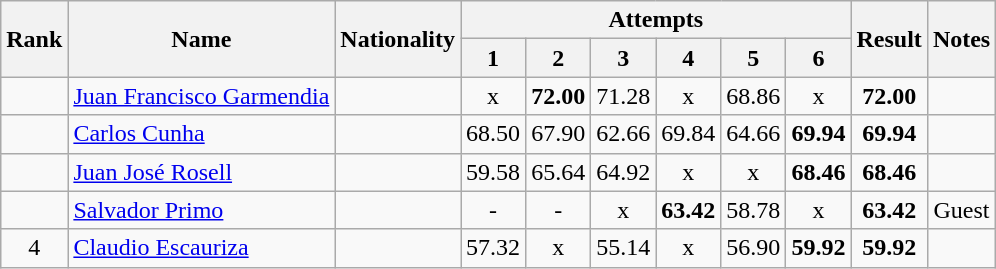<table class="wikitable sortable" style="text-align:center">
<tr>
<th rowspan=2>Rank</th>
<th rowspan=2>Name</th>
<th rowspan=2>Nationality</th>
<th colspan=6>Attempts</th>
<th rowspan=2>Result</th>
<th rowspan=2>Notes</th>
</tr>
<tr>
<th>1</th>
<th>2</th>
<th>3</th>
<th>4</th>
<th>5</th>
<th>6</th>
</tr>
<tr>
<td align=center></td>
<td align=left><a href='#'>Juan Francisco Garmendia</a></td>
<td align=left></td>
<td>x</td>
<td><strong>72.00</strong></td>
<td>71.28</td>
<td>x</td>
<td>68.86</td>
<td>x</td>
<td><strong>72.00</strong></td>
<td></td>
</tr>
<tr>
<td align=center></td>
<td align=left><a href='#'>Carlos Cunha</a></td>
<td align=left></td>
<td>68.50</td>
<td>67.90</td>
<td>62.66</td>
<td>69.84</td>
<td>64.66</td>
<td><strong>69.94</strong></td>
<td><strong>69.94</strong></td>
<td></td>
</tr>
<tr>
<td align=center></td>
<td align=left><a href='#'>Juan José Rosell</a></td>
<td align=left></td>
<td>59.58</td>
<td>65.64</td>
<td>64.92</td>
<td>x</td>
<td>x</td>
<td><strong>68.46</strong></td>
<td><strong>68.46</strong></td>
<td></td>
</tr>
<tr>
<td align=center></td>
<td align=left><a href='#'>Salvador Primo</a></td>
<td align=left></td>
<td>-</td>
<td>-</td>
<td>x</td>
<td><strong>63.42</strong></td>
<td>58.78</td>
<td>x</td>
<td><strong>63.42</strong></td>
<td>Guest</td>
</tr>
<tr>
<td align=center>4</td>
<td align=left><a href='#'>Claudio Escauriza</a></td>
<td align=left></td>
<td>57.32</td>
<td>x</td>
<td>55.14</td>
<td>x</td>
<td>56.90</td>
<td><strong>59.92</strong></td>
<td><strong>59.92</strong></td>
<td></td>
</tr>
</table>
